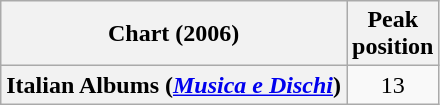<table class="wikitable plainrowheaders">
<tr>
<th>Chart (2006)</th>
<th>Peak<br>position</th>
</tr>
<tr>
<th scope="row">Italian Albums (<em><a href='#'>Musica e Dischi</a></em>)</th>
<td style="text-align:center">13</td>
</tr>
</table>
